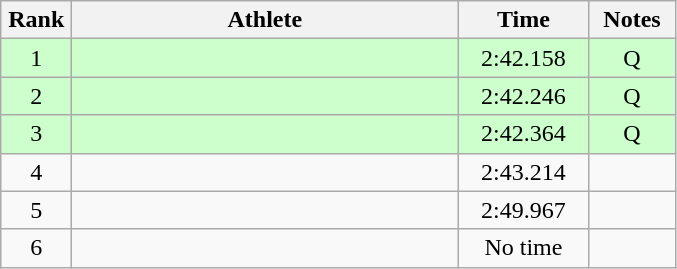<table class=wikitable style="text-align:center">
<tr>
<th width=40>Rank</th>
<th width=250>Athlete</th>
<th width=80>Time</th>
<th width=50>Notes</th>
</tr>
<tr bgcolor="ccffcc">
<td>1</td>
<td align=left></td>
<td>2:42.158</td>
<td>Q</td>
</tr>
<tr bgcolor="ccffcc">
<td>2</td>
<td align=left></td>
<td>2:42.246</td>
<td>Q</td>
</tr>
<tr bgcolor="ccffcc">
<td>3</td>
<td align=left></td>
<td>2:42.364</td>
<td>Q</td>
</tr>
<tr>
<td>4</td>
<td align=left></td>
<td>2:43.214</td>
<td></td>
</tr>
<tr>
<td>5</td>
<td align=left></td>
<td>2:49.967</td>
<td></td>
</tr>
<tr>
<td>6</td>
<td align=left></td>
<td>No time</td>
<td></td>
</tr>
</table>
